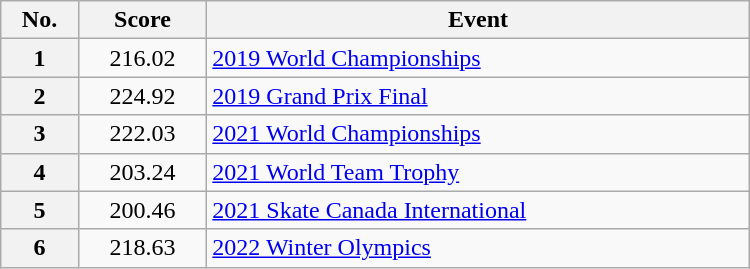<table class="wikitable" width="500px" style="text-align:center; float:left; margin-right:1em">
<tr>
<th scope="col">No.</th>
<th scope="col">Score</th>
<th scope="col">Event</th>
</tr>
<tr>
<th scope="row">1</th>
<td>216.02</td>
<td align="left"> <a href='#'>2019 World Championships</a></td>
</tr>
<tr>
<th scope="row">2</th>
<td>224.92</td>
<td align="left"> <a href='#'>2019 Grand Prix Final</a></td>
</tr>
<tr>
<th scope="row">3</th>
<td>222.03</td>
<td align="left"> <a href='#'>2021 World Championships</a></td>
</tr>
<tr>
<th scope="row">4</th>
<td>203.24</td>
<td align="left"> <a href='#'>2021 World Team Trophy</a></td>
</tr>
<tr>
<th scope="row">5</th>
<td>200.46</td>
<td align="left"> <a href='#'>2021 Skate Canada International</a></td>
</tr>
<tr>
<th scope="row">6</th>
<td>218.63</td>
<td align="left"> <a href='#'>2022 Winter Olympics</a></td>
</tr>
</table>
